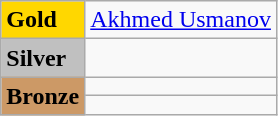<table class="wikitable">
<tr>
<td bgcolor="gold"><strong>Gold</strong></td>
<td> <a href='#'>Akhmed Usmanov</a> </td>
</tr>
<tr>
<td bgcolor="silver"><strong>Silver</strong></td>
<td></td>
</tr>
<tr>
<td rowspan="2" bgcolor="#cc9966"><strong>Bronze</strong></td>
<td></td>
</tr>
<tr>
<td></td>
</tr>
</table>
